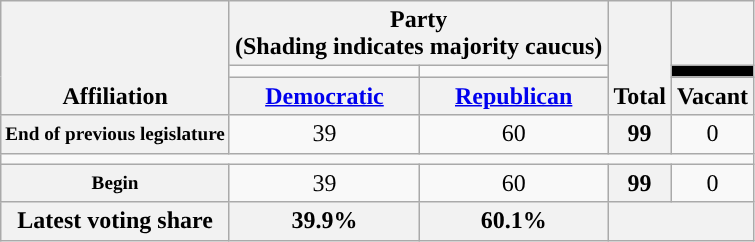<table class=wikitable style="text-align:center">
<tr style="vertical-align:bottom;">
<th rowspan=3>Affiliation</th>
<th colspan=2>Party <div>(Shading indicates majority caucus)</div></th>
<th rowspan=3>Total</th>
<th></th>
</tr>
<tr style="height:5px">
<td style="background-color:"></td>
<td style="background-color:"></td>
<td style="background-color:black"></td>
</tr>
<tr>
<th><a href='#'>Democratic</a></th>
<th><a href='#'>Republican</a></th>
<th>Vacant</th>
</tr>
<tr>
<th nowrap style="font-size:80%">End of previous legislature</th>
<td>39</td>
<td>60</td>
<th>99</th>
<td>0</td>
</tr>
<tr>
<td colspan=5></td>
</tr>
<tr>
<th nowrap style="font-size:80%">Begin</th>
<td>39</td>
<td>60</td>
<th>99</th>
<td>0</td>
</tr>
<tr>
<th>Latest voting share</th>
<th>39.9%</th>
<th>60.1%</th>
<th colspan=2></th>
</tr>
</table>
